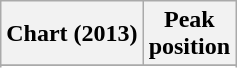<table class="wikitable sortable">
<tr>
<th>Chart (2013)</th>
<th>Peak<br>position</th>
</tr>
<tr>
</tr>
<tr>
</tr>
<tr>
</tr>
<tr>
</tr>
<tr>
</tr>
<tr>
</tr>
<tr>
</tr>
</table>
